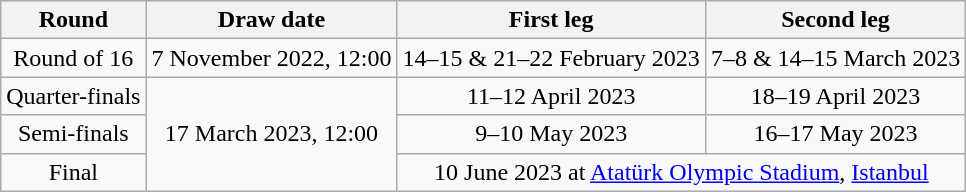<table class="wikitable" style="text-align:center">
<tr>
<th>Round</th>
<th>Draw date</th>
<th>First leg</th>
<th>Second leg</th>
</tr>
<tr>
<td>Round of 16</td>
<td>7 November 2022, 12:00</td>
<td>14–15 & 21–22 February 2023</td>
<td>7–8 & 14–15 March 2023</td>
</tr>
<tr>
<td>Quarter-finals</td>
<td rowspan="3">17 March 2023, 12:00</td>
<td>11–12 April 2023</td>
<td>18–19 April 2023</td>
</tr>
<tr>
<td>Semi-finals</td>
<td>9–10 May 2023</td>
<td>16–17 May 2023</td>
</tr>
<tr>
<td>Final</td>
<td colspan="2">10 June 2023 at <a href='#'>Atatürk Olympic Stadium</a>, <a href='#'>Istanbul</a></td>
</tr>
</table>
